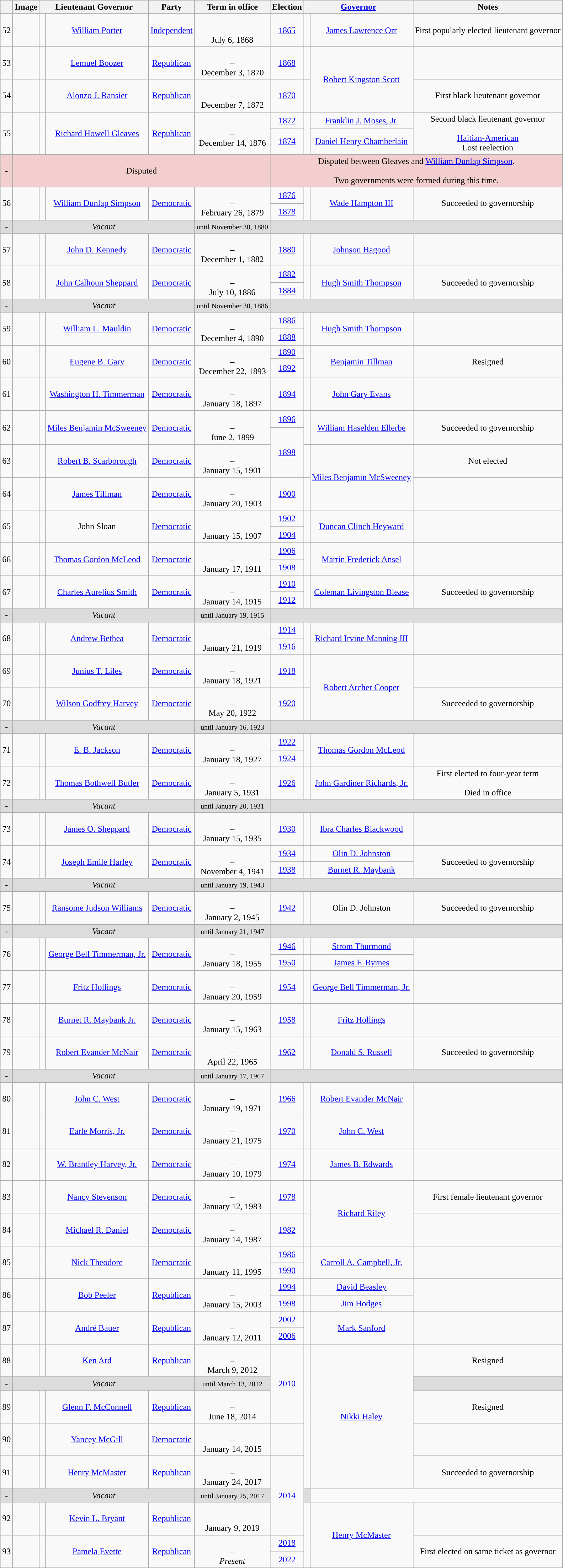<table class="wikitable sortable" style="text-align: center;">
<tr>
<th scope="col" data-sort-type="number"></th>
<th scope="col">Image</th>
<th scope="col" colspan="2">Lieutenant Governor</th>
<th scope="col">Party</th>
<th scope="col">Term in office</th>
<th scope="col">Election</th>
<th scope="col" colspan="2"><a href='#'>Governor</a></th>
<th scope="col">Notes</th>
</tr>
<tr>
<td>52</td>
<td></td>
<td style="background:"> </td>
<td><a href='#'>William Porter</a></td>
<td><a href='#'>Independent</a></td>
<td><br>–<br>July 6, 1868</td>
<td><a href='#'>1865</a></td>
<td style="background:"> </td>
<td><a href='#'>James Lawrence Orr</a></td>
<td>First popularly elected lieutenant governor</td>
</tr>
<tr style="height:2em;">
<td>53</td>
<td></td>
<td style="background:"> </td>
<td><a href='#'>Lemuel Boozer</a></td>
<td><a href='#'>Republican</a></td>
<td><br>–<br>December 3, 1870</td>
<td><a href='#'>1868</a></td>
<td style="background:"> </td>
<td rowspan=2><a href='#'>Robert Kingston Scott</a></td>
<td></td>
</tr>
<tr>
<td>54</td>
<td></td>
<td style="background:"> </td>
<td><a href='#'>Alonzo J. Ransier</a></td>
<td><a href='#'>Republican</a></td>
<td><br>–<br>December 7, 1872</td>
<td><a href='#'>1870</a></td>
<td style="background:"> </td>
<td>First black lieutenant governor</td>
</tr>
<tr>
<td rowspan=2>55</td>
<td rowspan=2></td>
<td rowspan=2 style="background:"> </td>
<td rowspan=2><a href='#'>Richard Howell Gleaves</a></td>
<td rowspan=2><a href='#'>Republican</a></td>
<td rowspan=2><br>–<br>December 14, 1876</td>
<td><a href='#'>1872</a></td>
<td rowspan=2 style="background:"> </td>
<td><a href='#'>Franklin J. Moses, Jr.</a></td>
<td rowspan=2>Second black lieutenant governor <br><br><a href='#'>Haitian-American</a><br>
Lost reelection</td>
</tr>
<tr style="height:3em;">
<td><a href='#'>1874</a></td>
<td><a href='#'>Daniel Henry Chamberlain</a></td>
</tr>
<tr bgcolor="#F2CECE">
<td>-</td>
<td colspan = 5>Disputed</td>
<td colspan="4">Disputed between Gleaves and <a href='#'>William Dunlap Simpson</a>. <br><br>Two governments were formed during this time. <br>
</td>
</tr>
<tr "height:2em;">
<td rowspan=2>56</td>
<td rowspan=2></td>
<td rowspan=2 style="background:"> </td>
<td rowspan=2><a href='#'>William Dunlap Simpson</a></td>
<td rowspan=2><a href='#'>Democratic</a></td>
<td rowspan=2><br>–<br>February 26, 1879</td>
<td><a href='#'>1876</a></td>
<td rowspan=2 style="background:"> </td>
<td rowspan=2><a href='#'>Wade Hampton III</a></td>
<td rowspan=2>Succeeded to governorship</td>
</tr>
<tr "height:2em;">
<td><a href='#'>1878</a></td>
</tr>
<tr "height:2em;">
</tr>
<tr bgcolor="#DCDCDC">
<td>-</td>
<td colspan=4><em>Vacant</em></td>
<td><small>until November 30, 1880</small></td>
<td colspan=4></td>
</tr>
<tr>
<td>57</td>
<td></td>
<td style="background:"> </td>
<td><a href='#'>John D. Kennedy</a></td>
<td><a href='#'>Democratic</a></td>
<td><br>–<br>December 1, 1882</td>
<td><a href='#'>1880</a></td>
<td style="background:"> </td>
<td><a href='#'>Johnson Hagood</a></td>
<td></td>
</tr>
<tr>
<td rowspan=2>58</td>
<td rowspan=2></td>
<td rowspan=2 style="background:"> </td>
<td rowspan=2><a href='#'>John Calhoun Sheppard</a></td>
<td rowspan=2><a href='#'>Democratic</a></td>
<td rowspan=2><br>–<br>July 10, 1886</td>
<td><a href='#'>1882</a></td>
<td rowspan=2 style="background:"> </td>
<td rowspan=2><a href='#'>Hugh Smith Thompson</a></td>
<td rowspan=2>Succeeded to governorship</td>
</tr>
<tr>
<td><a href='#'>1884</a></td>
</tr>
<tr bgcolor="#DCDCDC">
<td>-</td>
<td colspan=4><em>Vacant</em></td>
<td><small>until November 30, 1886</small></td>
<td colspan=4></td>
</tr>
<tr>
<td rowspan=2>59</td>
<td rowspan=2></td>
<td rowspan=2 style="background:"> </td>
<td rowspan=2><a href='#'>William L. Mauldin</a></td>
<td rowspan=2><a href='#'>Democratic</a></td>
<td rowspan=2><br>–<br>December 4, 1890</td>
<td><a href='#'>1886</a></td>
<td rowspan=2 style="background:"> </td>
<td rowspan=2><a href='#'>Hugh Smith Thompson</a></td>
<td rowspan=2></td>
</tr>
<tr>
<td><a href='#'>1888</a></td>
</tr>
<tr>
<td rowspan=2>60</td>
<td rowspan=2></td>
<td rowspan=2 style="background:"> </td>
<td rowspan=2><a href='#'>Eugene B. Gary</a></td>
<td rowspan=2><a href='#'>Democratic</a></td>
<td rowspan=2><br>–<br>December 22, 1893</td>
<td><a href='#'>1890</a></td>
<td rowspan=3 style="background:"> </td>
<td rowspan=3><a href='#'>Benjamin Tillman</a></td>
<td rowspan=2>Resigned</td>
</tr>
<tr>
<td rowspan=2><a href='#'>1892</a></td>
</tr>
<tr>
<td rowspan=2>61</td>
<td rowspan=2></td>
<td rowspan=2 style="background:"> </td>
<td rowspan=2><a href='#'>Washington H. Timmerman</a></td>
<td rowspan=2><a href='#'>Democratic</a></td>
<td rowspan=2><br>–<br>January 18, 1897</td>
<td rowspan=2></td>
</tr>
<tr>
<td><a href='#'>1894</a></td>
<td style="background:"> </td>
<td><a href='#'>John Gary Evans</a></td>
</tr>
<tr style="height:2em;">
<td rowspan=2>62</td>
<td rowspan=2></td>
<td rowspan=2 style="background:"> </td>
<td rowspan=2><a href='#'>Miles Benjamin McSweeney</a></td>
<td rowspan=2><a href='#'>Democratic</a></td>
<td rowspan=2><br>–<br>June 2, 1899</td>
<td><a href='#'>1896</a></td>
<td rowspan=2 style="background:"> </td>
<td rowspan=2><a href='#'>William Haselden Ellerbe</a></td>
<td rowspan=2>Succeeded to governorship</td>
</tr>
<tr style="height:2em;">
<td rowspan=2><a href='#'>1898</a></td>
</tr>
<tr>
<td>63</td>
<td></td>
<td style="background:"> </td>
<td><a href='#'>Robert B. Scarborough</a></td>
<td><a href='#'>Democratic</a></td>
<td><br>–<br>January 15, 1901</td>
<td style="background:"> </td>
<td rowspan=2><a href='#'>Miles Benjamin McSweeney</a></td>
<td>Not elected</td>
</tr>
<tr>
<td>64</td>
<td></td>
<td style="background:"> </td>
<td><a href='#'>James Tillman</a></td>
<td><a href='#'>Democratic</a></td>
<td><br>–<br>January 20, 1903</td>
<td><a href='#'>1900</a></td>
<td style="background:"> </td>
<td></td>
</tr>
<tr>
<td rowspan=2>65</td>
<td rowspan=2></td>
<td rowspan=2 style="background:"> </td>
<td rowspan=2>John Sloan</td>
<td rowspan=2><a href='#'>Democratic</a></td>
<td rowspan=2><br>–<br>January 15, 1907</td>
<td><a href='#'>1902</a></td>
<td rowspan=2 style="background:"> </td>
<td rowspan=2><a href='#'>Duncan Clinch Heyward</a></td>
<td rowspan=2></td>
</tr>
<tr>
<td><a href='#'>1904</a></td>
</tr>
<tr>
<td rowspan=2>66</td>
<td rowspan=2></td>
<td rowspan=2 style="background:"> </td>
<td rowspan=2><a href='#'>Thomas Gordon McLeod</a></td>
<td rowspan=2><a href='#'>Democratic</a></td>
<td rowspan=2><br>–<br>January 17, 1911</td>
<td><a href='#'>1906</a></td>
<td rowspan=2 style="background:"> </td>
<td rowspan=2><a href='#'>Martin Frederick Ansel</a></td>
<td rowspan=2></td>
</tr>
<tr>
<td><a href='#'>1908</a></td>
</tr>
<tr>
<td rowspan=2>67</td>
<td rowspan=2></td>
<td rowspan=2 style="background:"> </td>
<td rowspan=2><a href='#'>Charles Aurelius Smith</a></td>
<td rowspan=2><a href='#'>Democratic</a></td>
<td rowspan=2><br>–<br>January 14, 1915</td>
<td><a href='#'>1910</a></td>
<td rowspan=2 style="background:"> </td>
<td rowspan=2><a href='#'>Coleman Livingston Blease</a></td>
<td rowspan=2>Succeeded to governorship</td>
</tr>
<tr>
<td><a href='#'>1912</a></td>
</tr>
<tr bgcolor="#DCDCDC">
<td>-</td>
<td colspan=4><em>Vacant</em></td>
<td><small>until January 19, 1915</small></td>
<td colspan=4></td>
</tr>
<tr>
<td rowspan=2>68</td>
<td rowspan=2></td>
<td rowspan=2 style="background:"> </td>
<td rowspan=2><a href='#'>Andrew Bethea</a></td>
<td rowspan=2><a href='#'>Democratic</a></td>
<td rowspan=2><br>–<br>January 21, 1919</td>
<td><a href='#'>1914</a></td>
<td rowspan=2 style="background:"> </td>
<td rowspan=2><a href='#'>Richard Irvine Manning III</a></td>
<td rowspan=2></td>
</tr>
<tr>
<td><a href='#'>1916</a></td>
</tr>
<tr>
<td>69</td>
<td></td>
<td style="background:"> </td>
<td><a href='#'>Junius T. Liles</a></td>
<td><a href='#'>Democratic</a></td>
<td><br>–<br>January 18, 1921</td>
<td><a href='#'>1918</a></td>
<td style="background:"> </td>
<td rowspan=2><a href='#'>Robert Archer Cooper</a></td>
</tr>
<tr>
<td>70</td>
<td></td>
<td style="background:"> </td>
<td><a href='#'>Wilson Godfrey Harvey</a></td>
<td><a href='#'>Democratic</a></td>
<td><br>–<br>May 20, 1922</td>
<td><a href='#'>1920</a></td>
<td style="background:"> </td>
<td>Succeeded to governorship</td>
</tr>
<tr bgcolor="#DCDCDC">
<td>-</td>
<td colspan=4><em>Vacant</em></td>
<td><small>until January 16, 1923</small></td>
<td colspan=4></td>
</tr>
<tr>
<td rowspan=2>71</td>
<td rowspan=2></td>
<td rowspan=2 style="background:"> </td>
<td rowspan=2><a href='#'>E. B. Jackson</a></td>
<td rowspan=2><a href='#'>Democratic</a></td>
<td rowspan=2><br>–<br>January 18, 1927</td>
<td><a href='#'>1922</a></td>
<td rowspan=2 style="background:"> </td>
<td rowspan=2><a href='#'>Thomas Gordon McLeod</a></td>
<td rowspan=2></td>
</tr>
<tr>
<td><a href='#'>1924</a></td>
</tr>
<tr>
<td>72</td>
<td></td>
<td style="background:"> </td>
<td><a href='#'>Thomas Bothwell Butler</a></td>
<td><a href='#'>Democratic</a></td>
<td><br>–<br>January 5, 1931</td>
<td><a href='#'>1926</a></td>
<td style="background:"> </td>
<td><a href='#'>John Gardiner Richards, Jr.</a></td>
<td>First elected to four-year term<br><br>Died in office</td>
</tr>
<tr bgcolor="#DCDCDC">
<td>-</td>
<td colspan=4><em>Vacant</em></td>
<td><small>until January 20, 1931</small></td>
<td colspan=4></td>
</tr>
<tr>
<td>73</td>
<td></td>
<td style="background:"> </td>
<td><a href='#'>James O. Sheppard</a></td>
<td><a href='#'>Democratic</a></td>
<td><br>–<br>January 15, 1935</td>
<td><a href='#'>1930</a></td>
<td style="background:"> </td>
<td><a href='#'>Ibra Charles Blackwood</a></td>
<td></td>
</tr>
<tr>
<td rowspan=2>74</td>
<td rowspan=2></td>
<td rowspan=2 style="background:"> </td>
<td rowspan=2><a href='#'>Joseph Emile Harley</a></td>
<td rowspan=2><a href='#'>Democratic</a></td>
<td rowspan=2><br>–<br>November 4, 1941</td>
<td><a href='#'>1934</a></td>
<td style="background:"> </td>
<td><a href='#'>Olin D. Johnston</a></td>
<td rowspan=2>Succeeded to governorship</td>
</tr>
<tr>
<td><a href='#'>1938</a></td>
<td style="background:"> </td>
<td><a href='#'>Burnet R. Maybank</a></td>
</tr>
<tr>
</tr>
<tr bgcolor="#DCDCDC">
<td>-</td>
<td colspan=4><em>Vacant</em></td>
<td><small>until January 19, 1943</small></td>
<td colspan=4></td>
</tr>
<tr>
<td>75</td>
<td></td>
<td style="background:"> </td>
<td><a href='#'>Ransome Judson Williams</a></td>
<td><a href='#'>Democratic</a></td>
<td><br>–<br>January 2, 1945</td>
<td><a href='#'>1942</a></td>
<td style="background:"> </td>
<td>Olin D. Johnston</td>
<td>Succeeded to governorship</td>
</tr>
<tr>
</tr>
<tr bgcolor="#DCDCDC">
<td>-</td>
<td colspan=4><em>Vacant</em></td>
<td><small>until January 21, 1947</small></td>
<td colspan=4></td>
</tr>
<tr>
<td rowspan=2>76</td>
<td rowspan=2></td>
<td rowspan=2 style="background:"> </td>
<td rowspan=2><a href='#'>George Bell Timmerman, Jr.</a></td>
<td rowspan=2><a href='#'>Democratic</a></td>
<td rowspan=2><br>–<br>January 18, 1955</td>
<td><a href='#'>1946</a></td>
<td style="background:"> </td>
<td><a href='#'>Strom Thurmond</a></td>
</tr>
<tr>
<td><a href='#'>1950</a></td>
<td style="background:"> </td>
<td><a href='#'>James F. Byrnes</a></td>
</tr>
<tr>
<td>77</td>
<td></td>
<td style="background:"> </td>
<td><a href='#'>Fritz Hollings</a></td>
<td><a href='#'>Democratic</a></td>
<td><br>–<br>January 20, 1959</td>
<td><a href='#'>1954</a></td>
<td style="background:"> </td>
<td><a href='#'>George Bell Timmerman, Jr.</a></td>
<td></td>
</tr>
<tr>
<td>78</td>
<td></td>
<td style="background:"> </td>
<td><a href='#'>Burnet R. Maybank Jr.</a></td>
<td><a href='#'>Democratic</a></td>
<td><br>–<br>January 15, 1963</td>
<td><a href='#'>1958</a></td>
<td style="background:"> </td>
<td><a href='#'>Fritz Hollings</a></td>
<td></td>
</tr>
<tr>
<td>79</td>
<td></td>
<td style="background:"> </td>
<td><a href='#'>Robert Evander McNair</a></td>
<td><a href='#'>Democratic</a></td>
<td><br>–<br>April 22, 1965</td>
<td><a href='#'>1962</a></td>
<td style="background:"> </td>
<td><a href='#'>Donald S. Russell</a></td>
<td>Succeeded to governorship</td>
</tr>
<tr>
</tr>
<tr bgcolor="#DCDCDC">
<td>-</td>
<td colspan=4><em>Vacant</em></td>
<td><small>until January 17, 1967</small></td>
<td colspan=4></td>
</tr>
<tr>
<td>80</td>
<td></td>
<td style="background:"> </td>
<td><a href='#'>John C. West</a></td>
<td><a href='#'>Democratic</a></td>
<td><br>–<br>January 19, 1971</td>
<td><a href='#'>1966</a></td>
<td style="background:"> </td>
<td><a href='#'>Robert Evander McNair</a></td>
<td></td>
</tr>
<tr>
<td>81</td>
<td></td>
<td style="background:"> </td>
<td><a href='#'>Earle Morris, Jr.</a></td>
<td><a href='#'>Democratic</a></td>
<td><br>–<br>January 21, 1975</td>
<td><a href='#'>1970</a></td>
<td style="background:"> </td>
<td><a href='#'>John C. West</a></td>
<td></td>
</tr>
<tr>
<td>82</td>
<td></td>
<td style="background:"> </td>
<td><a href='#'>W. Brantley Harvey, Jr.</a></td>
<td><a href='#'>Democratic</a></td>
<td><br>–<br>January 10, 1979</td>
<td><a href='#'>1974</a></td>
<td style="background:"> </td>
<td><a href='#'>James B. Edwards</a></td>
<td></td>
</tr>
<tr>
<td>83</td>
<td></td>
<td style="background:"> </td>
<td><a href='#'>Nancy Stevenson</a></td>
<td><a href='#'>Democratic</a></td>
<td><br>–<br>January 12, 1983</td>
<td><a href='#'>1978</a></td>
<td style="background:"> </td>
<td rowspan=2><a href='#'>Richard Riley</a></td>
<td>First female lieutenant governor</td>
</tr>
<tr>
<td>84</td>
<td></td>
<td style="background:"> </td>
<td><a href='#'>Michael R. Daniel</a></td>
<td><a href='#'>Democratic</a></td>
<td><br>–<br>January 14, 1987</td>
<td><a href='#'>1982</a></td>
<td style="background:"> </td>
<td></td>
</tr>
<tr>
<td rowspan=2>85</td>
<td rowspan=2></td>
<td rowspan=2 style="background:"> </td>
<td rowspan=2><a href='#'>Nick Theodore</a></td>
<td rowspan=2><a href='#'>Democratic</a></td>
<td rowspan=2><br>–<br>January 11, 1995</td>
<td><a href='#'>1986</a></td>
<td rowspan=2 style="background:"> </td>
<td rowspan=2><a href='#'>Carroll A. Campbell, Jr.</a></td>
<td rowspan=2></td>
</tr>
<tr>
<td><a href='#'>1990</a></td>
</tr>
<tr>
<td rowspan=2>86</td>
<td rowspan=2></td>
<td rowspan=2 style="background:"> </td>
<td rowspan=2><a href='#'>Bob Peeler</a></td>
<td rowspan=2><a href='#'>Republican</a></td>
<td rowspan=2><br>–<br>January 15, 2003</td>
<td><a href='#'>1994</a></td>
<td style="background:"> </td>
<td><a href='#'>David Beasley</a></td>
<td rowspan=2></td>
</tr>
<tr>
<td><a href='#'>1998</a></td>
<td style="background:"> </td>
<td><a href='#'>Jim Hodges</a></td>
</tr>
<tr>
<td rowspan=2>87</td>
<td rowspan=2></td>
<td rowspan=2 style="background:"> </td>
<td rowspan=2><a href='#'>André Bauer</a></td>
<td rowspan=2><a href='#'>Republican</a></td>
<td rowspan=2><br>–<br>January 12, 2011</td>
<td><a href='#'>2002</a></td>
<td rowspan=2 style="background:"> </td>
<td rowspan=2><a href='#'>Mark Sanford</a></td>
<td rowspan=2></td>
</tr>
<tr>
<td><a href='#'>2006</a></td>
</tr>
<tr>
<td>88</td>
<td></td>
<td style="background:"> </td>
<td><a href='#'>Ken Ard</a></td>
<td><a href='#'>Republican</a></td>
<td><br>–<br>March 9, 2012</td>
<td rowspan=4><a href='#'>2010</a></td>
<td rowspan=6 style="background:"> </td>
<td rowspan=6><a href='#'>Nikki Haley</a></td>
<td>Resigned</td>
</tr>
<tr>
</tr>
<tr bgcolor="#DCDCDC">
<td>-</td>
<td colspan=4><em>Vacant</em></td>
<td><small>until March 13, 2012</small></td>
<td></td>
</tr>
<tr>
<td>89</td>
<td></td>
<td style="background:"> </td>
<td><a href='#'>Glenn F. McConnell</a></td>
<td><a href='#'>Republican</a></td>
<td><br>–<br>June 18, 2014</td>
<td>Resigned</td>
</tr>
<tr>
<td>90</td>
<td></td>
<td style="background:"> </td>
<td><a href='#'>Yancey McGill</a></td>
<td><a href='#'>Democratic</a></td>
<td><br>–<br>January 14, 2015</td>
<td></td>
</tr>
<tr>
<td>91</td>
<td></td>
<td style="background:"> </td>
<td><a href='#'>Henry McMaster</a></td>
<td><a href='#'>Republican</a></td>
<td><br>–<br>January 24, 2017</td>
<td rowspan=3><a href='#'>2014</a></td>
<td>Succeeded to governorship</td>
</tr>
<tr bgcolor="#DCDCDC">
<td>-</td>
<td colspan=4><em>Vacant</em></td>
<td><small>until January 25, 2017</small></td>
<td></td>
</tr>
<tr>
<td>92</td>
<td></td>
<td style="background:"> </td>
<td><a href='#'>Kevin L. Bryant</a></td>
<td><a href='#'>Republican</a></td>
<td><br>–<br>January 9, 2019</td>
<td rowspan=3 style="background:"> </td>
<td rowspan=3><a href='#'>Henry McMaster</a></td>
<td></td>
</tr>
<tr>
<td rowspan=2>93</td>
<td rowspan=2></td>
<td rowspan=2 style="background:"> </td>
<td rowspan=2><a href='#'>Pamela Evette</a></td>
<td rowspan=2><a href='#'>Republican</a></td>
<td rowspan=2><br>–<br><em>Present</em></td>
<td><a href='#'>2018</a></td>
<td rowspan=2>First elected on same ticket as governor</td>
</tr>
<tr>
<td><a href='#'>2022</a></td>
</tr>
</table>
